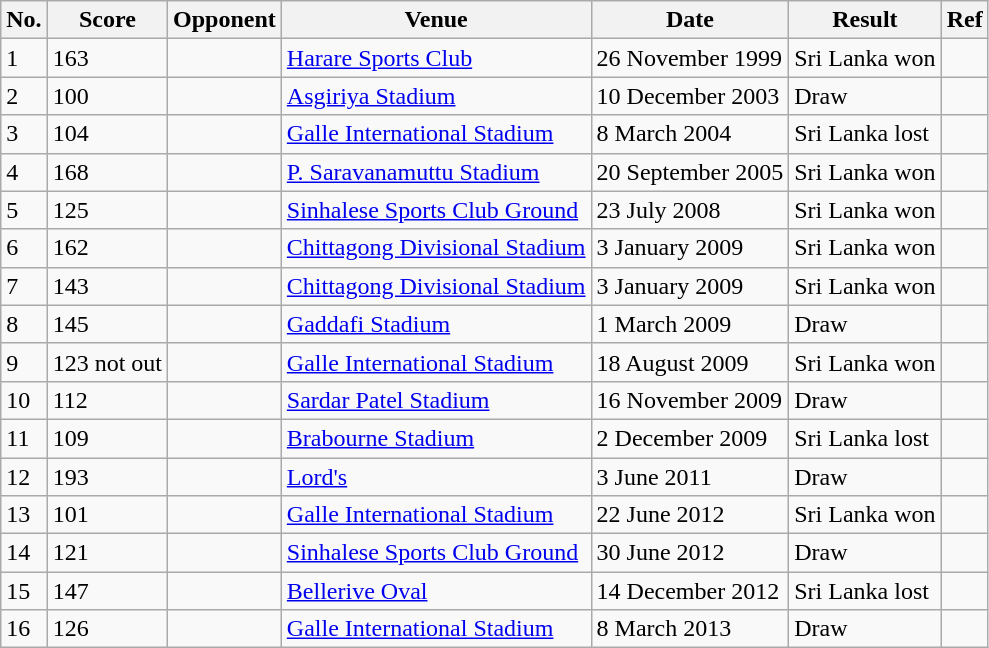<table class="wikitable sortable">
<tr>
<th>No.</th>
<th>Score</th>
<th>Opponent</th>
<th>Venue</th>
<th>Date</th>
<th>Result</th>
<th>Ref</th>
</tr>
<tr>
<td>1</td>
<td>163</td>
<td></td>
<td><a href='#'>Harare Sports Club</a></td>
<td>26 November 1999</td>
<td>Sri Lanka won</td>
<td></td>
</tr>
<tr>
<td>2</td>
<td>100</td>
<td></td>
<td><a href='#'>Asgiriya Stadium</a></td>
<td>10 December 2003</td>
<td>Draw</td>
<td></td>
</tr>
<tr>
<td>3</td>
<td>104</td>
<td></td>
<td><a href='#'>Galle International Stadium</a></td>
<td>8 March 2004</td>
<td>Sri Lanka lost</td>
<td></td>
</tr>
<tr>
<td>4</td>
<td>168</td>
<td></td>
<td><a href='#'>P. Saravanamuttu Stadium</a></td>
<td>20 September 2005</td>
<td>Sri Lanka won</td>
<td></td>
</tr>
<tr>
<td>5</td>
<td>125</td>
<td></td>
<td><a href='#'>Sinhalese Sports Club Ground</a></td>
<td>23 July 2008</td>
<td>Sri Lanka won</td>
<td></td>
</tr>
<tr>
<td>6</td>
<td>162</td>
<td></td>
<td><a href='#'>Chittagong Divisional Stadium</a></td>
<td>3 January 2009</td>
<td>Sri Lanka won</td>
<td></td>
</tr>
<tr>
<td>7</td>
<td>143</td>
<td></td>
<td><a href='#'>Chittagong Divisional Stadium</a></td>
<td>3 January 2009</td>
<td>Sri Lanka won</td>
<td></td>
</tr>
<tr>
<td>8</td>
<td>145</td>
<td></td>
<td><a href='#'>Gaddafi Stadium</a></td>
<td>1 March 2009</td>
<td>Draw</td>
<td></td>
</tr>
<tr>
<td>9</td>
<td>123 not out</td>
<td></td>
<td><a href='#'>Galle International Stadium</a></td>
<td>18 August 2009</td>
<td>Sri Lanka won</td>
<td></td>
</tr>
<tr>
<td>10</td>
<td>112</td>
<td></td>
<td><a href='#'>Sardar Patel Stadium</a></td>
<td>16 November 2009</td>
<td>Draw</td>
<td></td>
</tr>
<tr>
<td>11</td>
<td>109</td>
<td></td>
<td><a href='#'>Brabourne Stadium</a></td>
<td>2 December 2009</td>
<td>Sri Lanka lost</td>
<td></td>
</tr>
<tr>
<td>12</td>
<td>193</td>
<td></td>
<td><a href='#'>Lord's</a></td>
<td>3 June 2011</td>
<td>Draw</td>
<td></td>
</tr>
<tr>
<td>13</td>
<td>101</td>
<td></td>
<td><a href='#'>Galle International Stadium</a></td>
<td>22 June 2012</td>
<td>Sri Lanka won</td>
<td></td>
</tr>
<tr>
<td>14</td>
<td>121</td>
<td></td>
<td><a href='#'>Sinhalese Sports Club Ground</a></td>
<td>30 June 2012</td>
<td>Draw</td>
<td></td>
</tr>
<tr>
<td>15</td>
<td>147</td>
<td></td>
<td><a href='#'>Bellerive Oval</a></td>
<td>14 December 2012</td>
<td>Sri Lanka lost</td>
<td></td>
</tr>
<tr>
<td>16</td>
<td>126</td>
<td></td>
<td><a href='#'>Galle International Stadium</a></td>
<td>8 March 2013</td>
<td>Draw</td>
<td></td>
</tr>
</table>
